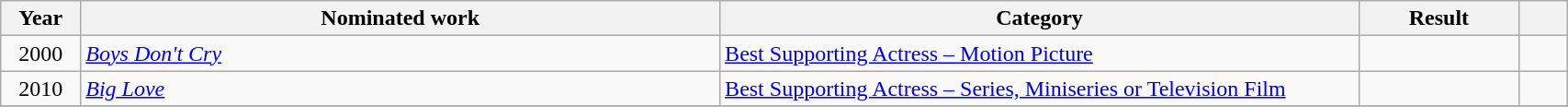<table class="wikitable" style="width:90%;">
<tr>
<th width=5%>Year</th>
<th style="width:40%;">Nominated work</th>
<th style="width:40%;">Category</th>
<th style="width:10%;">Result</th>
<th width=3%></th>
</tr>
<tr>
<td style="text-align:center;">2000</td>
<td><em><a href='#'>Boys Don't Cry</a></em></td>
<td><a href='#'>Best Supporting Actress – Motion Picture</a></td>
<td></td>
<td style="text-align:center;"></td>
</tr>
<tr>
<td style="text-align:center;">2010</td>
<td><em><a href='#'>Big Love</a></em></td>
<td><a href='#'>Best Supporting Actress – Series, Miniseries or Television Film</a></td>
<td></td>
<td style="text-align:center;"></td>
</tr>
<tr>
</tr>
</table>
